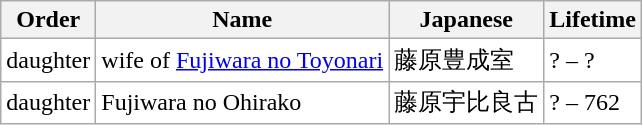<table class="wikitable" style="background-color:white">
<tr>
<th>Order</th>
<th>Name</th>
<th>Japanese</th>
<th>Lifetime</th>
</tr>
<tr>
<td>daughter</td>
<td>wife of <a href='#'>Fujiwara no Toyonari</a></td>
<td>藤原豊成室</td>
<td>? – ?</td>
</tr>
<tr>
<td>daughter</td>
<td>Fujiwara no Ohirako</td>
<td>藤原宇比良古</td>
<td>? – 762</td>
</tr>
</table>
